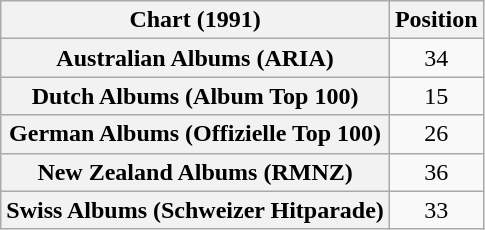<table class="wikitable sortable plainrowheaders" style="text-align:center">
<tr>
<th scope="col">Chart (1991)</th>
<th scope="col">Position</th>
</tr>
<tr>
<th scope="row">Australian Albums (ARIA)</th>
<td>34</td>
</tr>
<tr>
<th scope="row">Dutch Albums (Album Top 100)</th>
<td>15</td>
</tr>
<tr>
<th scope="row">German Albums (Offizielle Top 100)</th>
<td>26</td>
</tr>
<tr>
<th scope="row">New Zealand Albums (RMNZ)</th>
<td>36</td>
</tr>
<tr>
<th scope="row">Swiss Albums (Schweizer Hitparade)</th>
<td>33</td>
</tr>
</table>
